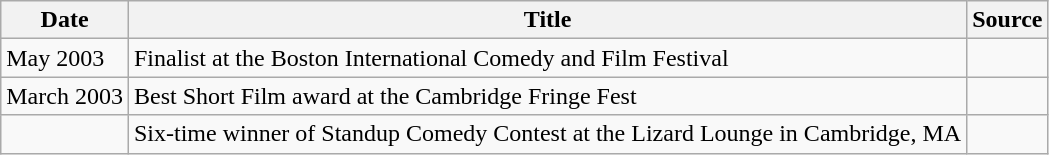<table class="wikitable sortable">
<tr>
<th>Date</th>
<th>Title</th>
<th>Source</th>
</tr>
<tr>
<td>May 2003</td>
<td>Finalist at the Boston International Comedy and Film Festival</td>
<td></td>
</tr>
<tr>
<td>March 2003</td>
<td>Best Short Film award at the Cambridge Fringe Fest</td>
<td></td>
</tr>
<tr>
<td></td>
<td>Six-time winner of Standup Comedy Contest at the Lizard Lounge in Cambridge, MA</td>
<td></td>
</tr>
</table>
